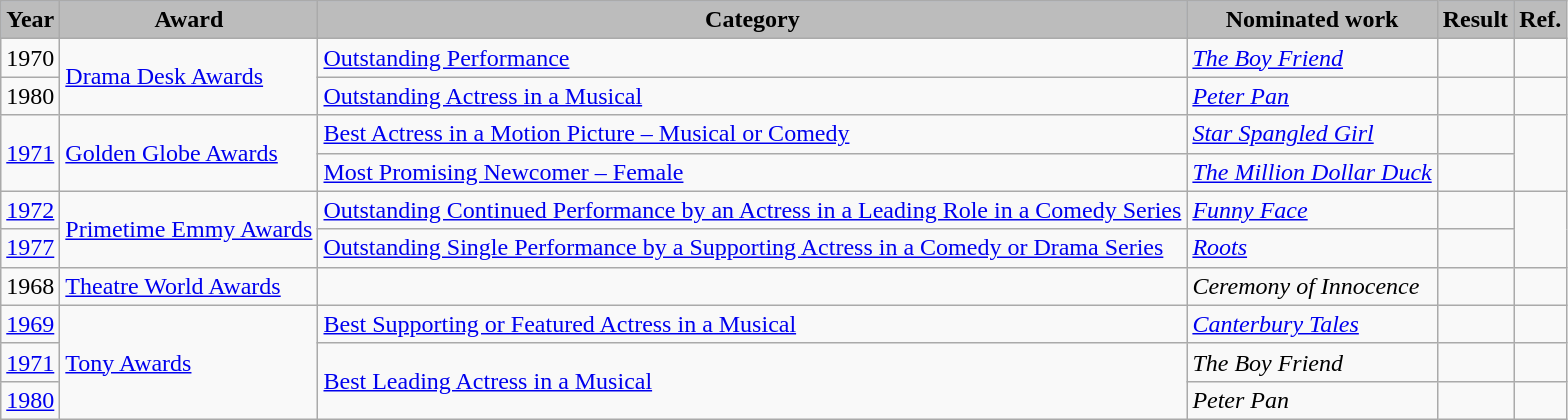<table class="wikitable">
<tr style="background:#b0c4de; text-align:center;">
<th style="background:#bcbcbc;">Year</th>
<th style="background:#bcbcbc;">Award</th>
<th style="background:#bcbcbc;">Category</th>
<th style="background:#bcbcbc;">Nominated work</th>
<th style="background:#bcbcbc;">Result</th>
<th style="background:#bcbcbc;">Ref.</th>
</tr>
<tr>
<td>1970</td>
<td rowspan="2"><a href='#'>Drama Desk Awards</a></td>
<td><a href='#'>Outstanding Performance</a></td>
<td><em><a href='#'>The Boy Friend</a></em></td>
<td></td>
<td align="center"></td>
</tr>
<tr>
<td>1980</td>
<td><a href='#'>Outstanding Actress in a Musical</a></td>
<td><em><a href='#'>Peter Pan</a></em></td>
<td></td>
<td align="center"></td>
</tr>
<tr>
<td rowspan="2"><a href='#'>1971</a></td>
<td rowspan="2"><a href='#'>Golden Globe Awards</a></td>
<td><a href='#'>Best Actress in a Motion Picture – Musical or Comedy</a></td>
<td><em><a href='#'>Star Spangled Girl</a></em></td>
<td></td>
<td rowspan="2" align="center"></td>
</tr>
<tr>
<td><a href='#'>Most Promising Newcomer – Female</a></td>
<td><em><a href='#'>The Million Dollar Duck</a></em></td>
<td></td>
</tr>
<tr>
<td><a href='#'>1972</a></td>
<td rowspan="2"><a href='#'>Primetime Emmy Awards</a></td>
<td><a href='#'>Outstanding Continued Performance by an Actress in a Leading Role in a Comedy Series</a></td>
<td><em><a href='#'>Funny Face</a></em></td>
<td></td>
<td rowspan="2" align="center"></td>
</tr>
<tr>
<td><a href='#'>1977</a></td>
<td><a href='#'>Outstanding Single Performance by a Supporting Actress in a Comedy or Drama Series</a></td>
<td><em><a href='#'>Roots</a></em></td>
<td></td>
</tr>
<tr>
<td>1968</td>
<td><a href='#'>Theatre World Awards</a></td>
<td></td>
<td><em>Ceremony of Innocence</em></td>
<td></td>
<td align="center"></td>
</tr>
<tr>
<td><a href='#'>1969</a></td>
<td rowspan="3"><a href='#'>Tony Awards</a></td>
<td><a href='#'>Best Supporting or Featured Actress in a Musical</a></td>
<td><em><a href='#'>Canterbury Tales</a></em></td>
<td></td>
<td align="center"></td>
</tr>
<tr>
<td><a href='#'>1971</a></td>
<td rowspan="2"><a href='#'>Best Leading Actress in a Musical</a></td>
<td><em>The Boy Friend</em></td>
<td></td>
<td align="center"></td>
</tr>
<tr>
<td><a href='#'>1980</a></td>
<td><em>Peter Pan</em></td>
<td></td>
<td align="center"></td>
</tr>
</table>
